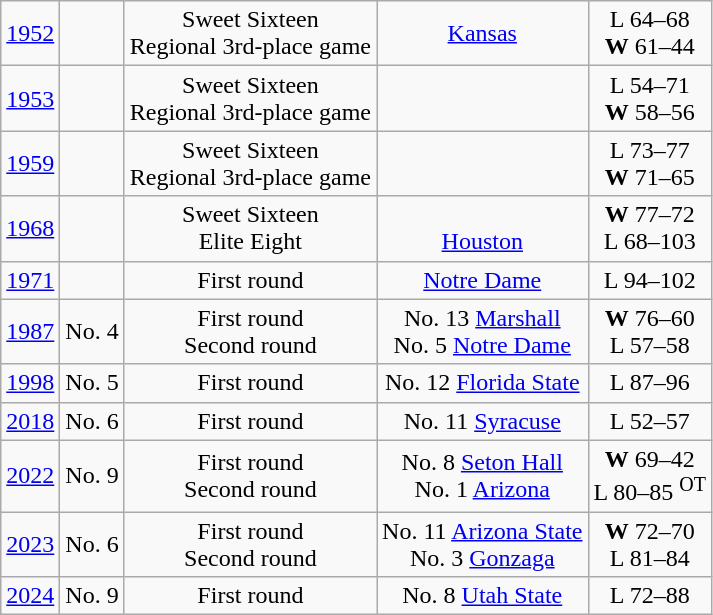<table class="wikitable">
<tr align="center">
<td><a href='#'>1952</a></td>
<td></td>
<td>Sweet Sixteen<br>Regional 3rd-place game</td>
<td><a href='#'>Kansas</a><br></td>
<td>L 64–68<br><strong>W</strong> 61–44</td>
</tr>
<tr align="center">
<td><a href='#'>1953</a></td>
<td></td>
<td>Sweet Sixteen<br>Regional 3rd-place game</td>
<td><br></td>
<td>L 54–71<br><strong>W</strong> 58–56</td>
</tr>
<tr align="center">
<td><a href='#'>1959</a></td>
<td></td>
<td>Sweet Sixteen<br>Regional 3rd-place game</td>
<td><br></td>
<td>L 73–77<br><strong>W</strong> 71–65</td>
</tr>
<tr align="center">
<td><a href='#'>1968</a></td>
<td></td>
<td>Sweet Sixteen<br>Elite Eight</td>
<td><br><a href='#'>Houston</a></td>
<td><strong>W</strong> 77–72<br>L 68–103</td>
</tr>
<tr align="center">
<td><a href='#'>1971</a></td>
<td></td>
<td>First round</td>
<td><a href='#'>Notre Dame</a></td>
<td>L 94–102</td>
</tr>
<tr align="center">
<td><a href='#'>1987</a></td>
<td>No. 4</td>
<td>First round<br>Second round</td>
<td>No. 13 <a href='#'>Marshall</a><br>No. 5 <a href='#'>Notre Dame</a></td>
<td><strong>W</strong> 76–60<br>L 57–58</td>
</tr>
<tr align="center">
<td><a href='#'>1998</a></td>
<td>No. 5</td>
<td>First round</td>
<td>No. 12 <a href='#'>Florida State</a></td>
<td>L 87–96</td>
</tr>
<tr align="center">
<td><a href='#'>2018</a></td>
<td>No. 6</td>
<td>First round</td>
<td>No. 11 <a href='#'>Syracuse</a></td>
<td>L 52–57</td>
</tr>
<tr align="center">
<td><a href='#'>2022</a></td>
<td>No. 9</td>
<td>First round<br>Second round</td>
<td>No. 8 <a href='#'>Seton Hall</a><br>No. 1 <a href='#'>Arizona</a></td>
<td><strong>W</strong> 69–42<br> L 80–85 <sup>OT</sup></td>
</tr>
<tr align="center">
<td><a href='#'>2023</a></td>
<td>No. 6</td>
<td>First round<br>Second round</td>
<td>No. 11 <a href='#'>Arizona State</a><br>No. 3 <a href='#'>Gonzaga</a></td>
<td><strong>W</strong> 72–70<br> L 81–84</td>
</tr>
<tr align="center">
<td><a href='#'>2024</a></td>
<td>No. 9</td>
<td>First round</td>
<td>No. 8 <a href='#'>Utah State</a></td>
<td>L 72–88</td>
</tr>
</table>
